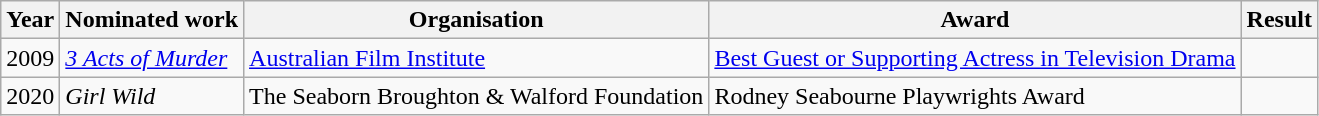<table class="wikitable sortable">
<tr>
<th>Year</th>
<th>Nominated work</th>
<th>Organisation</th>
<th>Award</th>
<th>Result</th>
</tr>
<tr>
<td>2009</td>
<td><em><a href='#'>3 Acts of Murder</a></em></td>
<td><a href='#'>Australian Film Institute</a></td>
<td><a href='#'>Best Guest or Supporting Actress in Television Drama</a></td>
<td></td>
</tr>
<tr>
<td>2020</td>
<td><em>Girl Wild</em></td>
<td>The Seaborn Broughton & Walford Foundation</td>
<td>Rodney Seabourne Playwrights Award</td>
<td></td>
</tr>
</table>
